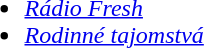<table width="100%">
<tr>
<td width="50%" valign="top"><br><ul><li><em><a href='#'>Rádio Fresh</a></em></li><li><em><a href='#'>Rodinné tajomstvá</a></em></li></ul></td>
</tr>
</table>
